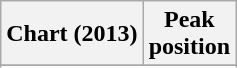<table class="wikitable sortable plainrowheaders">
<tr>
<th scope="col">Chart (2013)</th>
<th scope="col">Peak<br>position</th>
</tr>
<tr>
</tr>
<tr>
</tr>
<tr>
</tr>
<tr>
</tr>
<tr>
</tr>
<tr>
</tr>
<tr>
</tr>
<tr>
</tr>
<tr>
</tr>
<tr>
</tr>
<tr>
</tr>
<tr>
</tr>
<tr>
</tr>
<tr>
</tr>
<tr>
</tr>
<tr>
</tr>
</table>
